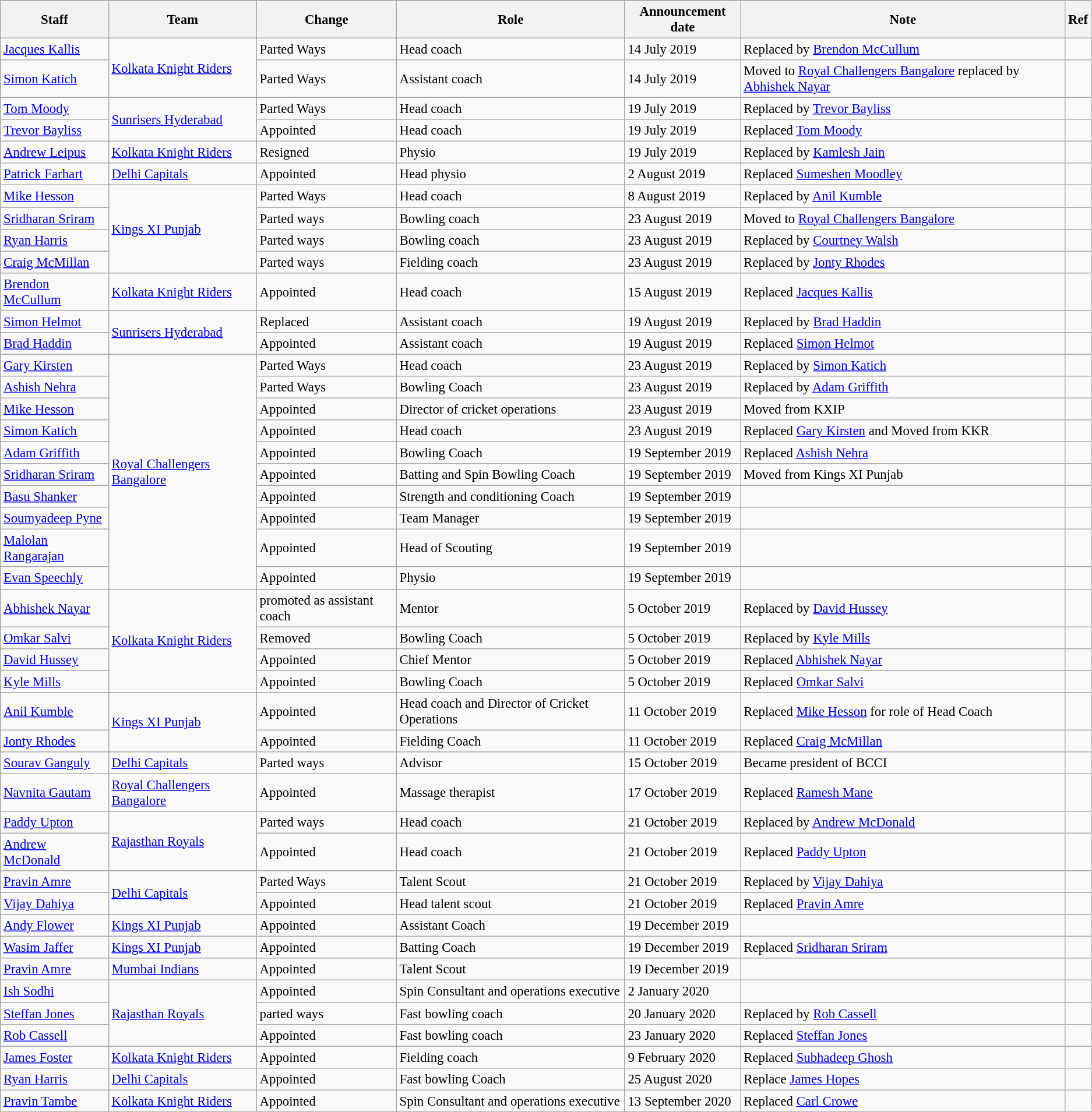<table class="wikitable collapsible sortable" style="font-size:95%">
<tr>
<th>Staff</th>
<th>Team</th>
<th>Change</th>
<th>Role</th>
<th>Announcement date</th>
<th>Note</th>
<th>Ref</th>
</tr>
<tr>
<td> <a href='#'>Jacques Kallis</a></td>
<td rowspan="2"><a href='#'>Kolkata Knight Riders</a></td>
<td>Parted Ways</td>
<td>Head coach</td>
<td>14 July 2019</td>
<td>Replaced by <a href='#'>Brendon McCullum</a></td>
<td></td>
</tr>
<tr>
<td> <a href='#'>Simon Katich</a></td>
<td>Parted Ways</td>
<td>Assistant coach</td>
<td>14 July 2019</td>
<td>Moved to <a href='#'>Royal Challengers Bangalore</a> replaced by <a href='#'>Abhishek Nayar</a></td>
<td></td>
</tr>
<tr>
</tr>
<tr>
<td> <a href='#'>Tom Moody</a></td>
<td rowspan="2"><a href='#'>Sunrisers Hyderabad</a></td>
<td>Parted Ways</td>
<td>Head coach</td>
<td>19 July 2019</td>
<td>Replaced by <a href='#'>Trevor Bayliss</a></td>
<td></td>
</tr>
<tr>
<td> <a href='#'>Trevor Bayliss</a></td>
<td>Appointed</td>
<td>Head coach</td>
<td>19 July 2019</td>
<td>Replaced <a href='#'>Tom Moody</a></td>
<td></td>
</tr>
<tr>
<td> <a href='#'>Andrew Leipus</a></td>
<td><a href='#'>Kolkata Knight Riders</a></td>
<td>Resigned</td>
<td>Physio</td>
<td>19 July 2019</td>
<td>Replaced by <a href='#'>Kamlesh Jain</a></td>
<td></td>
</tr>
<tr>
<td> <a href='#'>Patrick Farhart</a></td>
<td><a href='#'>Delhi Capitals</a></td>
<td>Appointed</td>
<td>Head physio</td>
<td>2 August 2019</td>
<td>Replaced <a href='#'>Sumeshen Moodley</a></td>
<td></td>
</tr>
<tr>
<td> <a href='#'>Mike Hesson</a></td>
<td rowspan="4"><a href='#'>Kings XI Punjab</a></td>
<td>Parted Ways</td>
<td>Head coach</td>
<td>8 August 2019</td>
<td>Replaced by <a href='#'>Anil Kumble</a></td>
<td></td>
</tr>
<tr>
<td> <a href='#'>Sridharan Sriram</a></td>
<td>Parted ways</td>
<td>Bowling coach</td>
<td>23 August 2019</td>
<td>Moved to <a href='#'>Royal Challengers Bangalore</a></td>
<td></td>
</tr>
<tr>
<td> <a href='#'>Ryan Harris</a></td>
<td>Parted ways</td>
<td>Bowling coach</td>
<td>23 August 2019</td>
<td>Replaced by <a href='#'>Courtney Walsh</a></td>
<td></td>
</tr>
<tr>
<td> <a href='#'>Craig McMillan</a></td>
<td>Parted ways</td>
<td>Fielding coach</td>
<td>23 August 2019</td>
<td>Replaced by <a href='#'>Jonty Rhodes</a></td>
<td></td>
</tr>
<tr>
<td> <a href='#'>Brendon McCullum</a></td>
<td><a href='#'>Kolkata Knight Riders</a></td>
<td>Appointed</td>
<td>Head coach</td>
<td>15 August 2019</td>
<td>Replaced <a href='#'>Jacques Kallis</a></td>
<td></td>
</tr>
<tr>
<td> <a href='#'>Simon Helmot</a></td>
<td rowspan="2"><a href='#'>Sunrisers Hyderabad</a></td>
<td>Replaced</td>
<td>Assistant coach</td>
<td>19 August 2019</td>
<td>Replaced by <a href='#'>Brad Haddin</a></td>
<td></td>
</tr>
<tr>
<td> <a href='#'>Brad Haddin</a></td>
<td>Appointed</td>
<td>Assistant coach</td>
<td>19 August 2019</td>
<td>Replaced <a href='#'>Simon Helmot</a></td>
<td></td>
</tr>
<tr>
<td> <a href='#'>Gary Kirsten</a></td>
<td rowspan="10"><a href='#'>Royal Challengers Bangalore</a></td>
<td>Parted Ways</td>
<td>Head coach</td>
<td>23 August 2019</td>
<td>Replaced by <a href='#'>Simon Katich</a></td>
<td></td>
</tr>
<tr>
<td> <a href='#'>Ashish Nehra</a></td>
<td>Parted Ways</td>
<td>Bowling Coach</td>
<td>23 August 2019</td>
<td>Replaced by <a href='#'>Adam Griffith</a></td>
<td></td>
</tr>
<tr>
<td> <a href='#'>Mike Hesson</a></td>
<td>Appointed</td>
<td>Director of cricket operations</td>
<td>23 August 2019</td>
<td>Moved from KXIP</td>
<td></td>
</tr>
<tr>
<td> <a href='#'>Simon Katich</a></td>
<td>Appointed</td>
<td>Head coach</td>
<td>23 August 2019</td>
<td>Replaced <a href='#'>Gary Kirsten</a> and Moved from KKR</td>
<td></td>
</tr>
<tr>
<td> <a href='#'>Adam Griffith</a></td>
<td>Appointed</td>
<td>Bowling Coach</td>
<td>19 September 2019</td>
<td>Replaced <a href='#'>Ashish Nehra</a></td>
<td></td>
</tr>
<tr>
<td> <a href='#'>Sridharan Sriram</a></td>
<td>Appointed</td>
<td>Batting and Spin Bowling Coach</td>
<td>19 September 2019</td>
<td>Moved from Kings XI Punjab</td>
<td></td>
</tr>
<tr>
<td> <a href='#'>Basu Shanker</a></td>
<td>Appointed</td>
<td>Strength and conditioning Coach</td>
<td>19 September 2019</td>
<td></td>
<td></td>
</tr>
<tr>
<td> <a href='#'>Soumyadeep Pyne</a></td>
<td>Appointed</td>
<td>Team Manager</td>
<td>19 September 2019</td>
<td></td>
<td></td>
</tr>
<tr>
<td> <a href='#'>Malolan Rangarajan</a></td>
<td>Appointed</td>
<td>Head of Scouting</td>
<td>19 September 2019</td>
<td></td>
<td></td>
</tr>
<tr>
<td> <a href='#'>Evan Speechly</a></td>
<td>Appointed</td>
<td>Physio</td>
<td>19 September 2019</td>
<td></td>
<td></td>
</tr>
<tr>
<td> <a href='#'>Abhishek Nayar</a></td>
<td rowspan="4"><a href='#'>Kolkata Knight Riders</a></td>
<td>promoted as assistant coach</td>
<td>Mentor</td>
<td>5 October 2019</td>
<td>Replaced by <a href='#'>David Hussey</a></td>
<td></td>
</tr>
<tr>
<td> <a href='#'>Omkar Salvi</a></td>
<td>Removed</td>
<td>Bowling Coach</td>
<td>5 October 2019</td>
<td>Replaced by <a href='#'>Kyle Mills</a></td>
<td></td>
</tr>
<tr>
<td> <a href='#'>David Hussey</a></td>
<td>Appointed</td>
<td>Chief Mentor</td>
<td>5 October 2019</td>
<td>Replaced <a href='#'>Abhishek Nayar</a></td>
<td></td>
</tr>
<tr>
<td> <a href='#'>Kyle Mills</a></td>
<td>Appointed</td>
<td>Bowling Coach</td>
<td>5 October 2019</td>
<td>Replaced <a href='#'>Omkar Salvi</a></td>
<td></td>
</tr>
<tr>
<td> <a href='#'>Anil Kumble</a></td>
<td rowspan="2"><a href='#'>Kings XI Punjab</a></td>
<td>Appointed</td>
<td>Head coach and Director of Cricket Operations</td>
<td>11 October 2019</td>
<td>Replaced <a href='#'>Mike Hesson</a> for role of Head Coach</td>
<td></td>
</tr>
<tr>
<td> <a href='#'>Jonty Rhodes</a></td>
<td>Appointed</td>
<td>Fielding Coach</td>
<td>11 October 2019</td>
<td>Replaced <a href='#'>Craig McMillan</a></td>
<td></td>
</tr>
<tr>
<td> <a href='#'>Sourav Ganguly</a></td>
<td><a href='#'>Delhi Capitals</a></td>
<td>Parted ways</td>
<td>Advisor</td>
<td>15 October 2019</td>
<td>Became president of BCCI</td>
<td></td>
</tr>
<tr>
<td> <a href='#'>Navnita Gautam</a></td>
<td><a href='#'>Royal Challengers Bangalore</a></td>
<td>Appointed</td>
<td>Massage therapist</td>
<td>17 October 2019</td>
<td>Replaced <a href='#'>Ramesh Mane</a></td>
<td></td>
</tr>
<tr>
<td> <a href='#'>Paddy Upton</a></td>
<td rowspan="2"><a href='#'>Rajasthan Royals</a></td>
<td>Parted ways</td>
<td>Head coach</td>
<td>21 October 2019</td>
<td>Replaced by <a href='#'>Andrew McDonald</a></td>
<td></td>
</tr>
<tr>
<td> <a href='#'>Andrew McDonald</a></td>
<td>Appointed</td>
<td>Head coach</td>
<td>21 October 2019</td>
<td>Replaced <a href='#'>Paddy Upton</a></td>
<td></td>
</tr>
<tr>
<td> <a href='#'>Pravin Amre</a></td>
<td rowspan="2"><a href='#'>Delhi Capitals</a></td>
<td>Parted Ways</td>
<td>Talent Scout</td>
<td>21 October 2019</td>
<td>Replaced by <a href='#'>Vijay Dahiya</a></td>
<td></td>
</tr>
<tr>
<td> <a href='#'>Vijay Dahiya</a></td>
<td>Appointed</td>
<td>Head talent scout</td>
<td>21 October 2019</td>
<td>Replaced <a href='#'>Pravin Amre</a></td>
<td></td>
</tr>
<tr>
<td> <a href='#'>Andy Flower</a></td>
<td><a href='#'>Kings XI Punjab</a></td>
<td>Appointed</td>
<td>Assistant Coach</td>
<td>19 December 2019</td>
<td></td>
<td></td>
</tr>
<tr>
<td> <a href='#'>Wasim Jaffer</a></td>
<td><a href='#'>Kings XI Punjab</a></td>
<td>Appointed</td>
<td>Batting Coach</td>
<td>19 December 2019</td>
<td>Replaced <a href='#'>Sridharan Sriram</a></td>
<td></td>
</tr>
<tr>
<td> <a href='#'>Pravin Amre</a></td>
<td><a href='#'>Mumbai Indians</a></td>
<td>Appointed</td>
<td>Talent Scout</td>
<td>19 December 2019</td>
<td></td>
<td></td>
</tr>
<tr>
<td> <a href='#'>Ish Sodhi</a></td>
<td rowspan="3"><a href='#'>Rajasthan Royals</a></td>
<td>Appointed</td>
<td>Spin Consultant and operations executive</td>
<td>2 January 2020</td>
<td></td>
<td></td>
</tr>
<tr>
<td> <a href='#'>Steffan Jones</a></td>
<td>parted ways</td>
<td>Fast bowling coach</td>
<td>20 January 2020</td>
<td>Replaced by <a href='#'>Rob Cassell</a></td>
<td></td>
</tr>
<tr>
<td> <a href='#'>Rob Cassell</a></td>
<td>Appointed</td>
<td>Fast bowling coach</td>
<td>23 January 2020</td>
<td>Replaced <a href='#'>Steffan Jones</a></td>
<td></td>
</tr>
<tr>
<td> <a href='#'>James Foster</a></td>
<td><a href='#'>Kolkata Knight Riders</a></td>
<td>Appointed</td>
<td>Fielding coach</td>
<td>9 February 2020</td>
<td>Replaced <a href='#'>Subhadeep Ghosh</a></td>
<td></td>
</tr>
<tr>
<td> <a href='#'>Ryan Harris</a></td>
<td><a href='#'>Delhi Capitals</a></td>
<td>Appointed</td>
<td>Fast bowling Coach</td>
<td>25 August 2020</td>
<td>Replace <a href='#'>James Hopes</a></td>
<td></td>
</tr>
<tr>
<td> <a href='#'>Pravin Tambe</a></td>
<td><a href='#'>Kolkata Knight Riders</a></td>
<td>Appointed</td>
<td>Spin Consultant and operations executive</td>
<td>13 September 2020</td>
<td>Replaced <a href='#'>Carl Crowe</a></td>
<td></td>
</tr>
</table>
